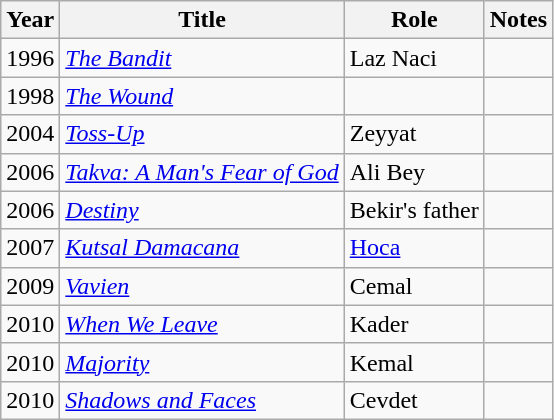<table class="wikitable sortable">
<tr>
<th>Year</th>
<th>Title</th>
<th>Role</th>
<th class="unsortable">Notes</th>
</tr>
<tr>
<td>1996</td>
<td><em><a href='#'>The Bandit</a></em></td>
<td>Laz Naci</td>
<td></td>
</tr>
<tr>
<td>1998</td>
<td><em><a href='#'>The Wound</a></em></td>
<td></td>
<td></td>
</tr>
<tr>
<td>2004</td>
<td><em><a href='#'>Toss-Up</a></em></td>
<td>Zeyyat</td>
<td></td>
</tr>
<tr>
<td>2006</td>
<td><em><a href='#'>Takva: A Man's Fear of God</a></em></td>
<td>Ali Bey</td>
<td></td>
</tr>
<tr>
<td>2006</td>
<td><em><a href='#'>Destiny</a></em></td>
<td>Bekir's father</td>
<td></td>
</tr>
<tr>
<td>2007</td>
<td><em><a href='#'>Kutsal Damacana</a></em></td>
<td><a href='#'>Hoca</a></td>
<td></td>
</tr>
<tr>
<td>2009</td>
<td><em><a href='#'>Vavien</a></em></td>
<td>Cemal</td>
<td></td>
</tr>
<tr>
<td>2010</td>
<td><em><a href='#'>When We Leave</a></em></td>
<td>Kader</td>
<td></td>
</tr>
<tr>
<td>2010</td>
<td><em><a href='#'>Majority</a></em></td>
<td>Kemal</td>
<td></td>
</tr>
<tr>
<td>2010</td>
<td><em><a href='#'>Shadows and Faces</a></em></td>
<td>Cevdet</td>
<td></td>
</tr>
</table>
